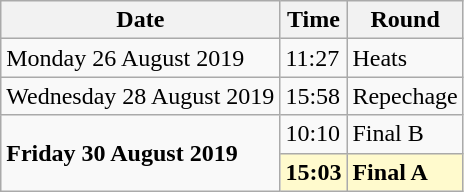<table class="wikitable">
<tr>
<th>Date</th>
<th>Time</th>
<th>Round</th>
</tr>
<tr>
<td>Monday 26 August 2019</td>
<td>11:27</td>
<td>Heats</td>
</tr>
<tr>
<td>Wednesday 28 August 2019</td>
<td>15:58</td>
<td>Repechage</td>
</tr>
<tr>
<td rowspan=2><strong>Friday 30 August 2019</strong></td>
<td>10:10</td>
<td>Final B</td>
</tr>
<tr>
<td style=background:lemonchiffon><strong>15:03</strong></td>
<td style=background:lemonchiffon><strong>Final A</strong></td>
</tr>
</table>
